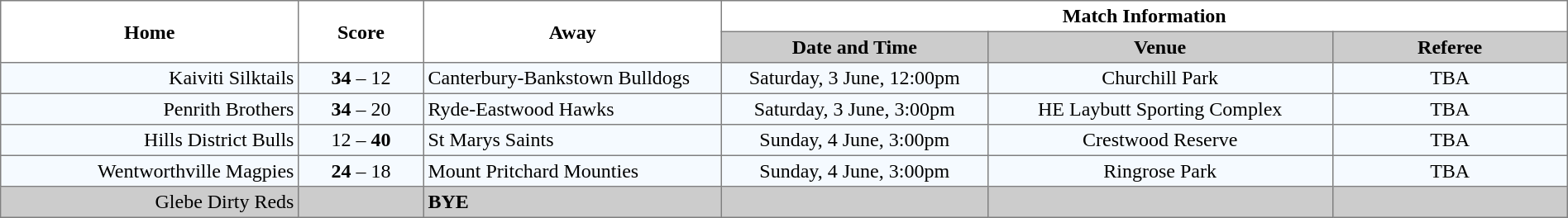<table width="100%" cellspacing="0" cellpadding="3" border="1" style="border-collapse:collapse;  text-align:center;">
<tr>
<th rowspan="2" width="19%">Home</th>
<th rowspan="2" width="8%">Score</th>
<th rowspan="2" width="19%">Away</th>
<th colspan="3">Match Information</th>
</tr>
<tr style="background:#CCCCCC">
<th width="17%">Date and Time</th>
<th width="22%">Venue</th>
<th width="50%">Referee</th>
</tr>
<tr style="text-align:center; background:#f5faff;">
<td align="right">Kaiviti Silktails </td>
<td><strong>34</strong> – 12</td>
<td align="left"> Canterbury-Bankstown Bulldogs</td>
<td>Saturday, 3 June, 12:00pm</td>
<td>Churchill Park</td>
<td>TBA</td>
</tr>
<tr style="text-align:center; background:#f5faff;">
<td align="right">Penrith Brothers </td>
<td><strong>34</strong> – 20</td>
<td align="left"> Ryde-Eastwood Hawks</td>
<td>Saturday, 3 June, 3:00pm</td>
<td>HE Laybutt Sporting Complex</td>
<td>TBA</td>
</tr>
<tr style="text-align:center; background:#f5faff;">
<td align="right">Hills District Bulls </td>
<td>12 – <strong>40</strong></td>
<td align="left"> St Marys Saints</td>
<td>Sunday, 4 June, 3:00pm</td>
<td>Crestwood Reserve</td>
<td>TBA</td>
</tr>
<tr style="text-align:center; background:#f5faff;">
<td align="right">Wentworthville Magpies </td>
<td><strong>24</strong> – 18</td>
<td align="left"> Mount Pritchard Mounties</td>
<td>Sunday, 4 June, 3:00pm</td>
<td>Ringrose Park</td>
<td>TBA</td>
</tr>
<tr style="text-align:center; background:#CCCCCC;">
<td align="right">Glebe Dirty Reds </td>
<td></td>
<td align="left"><strong>BYE</strong></td>
<td></td>
<td></td>
<td></td>
</tr>
</table>
